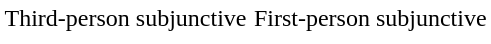<table bgcolor=white align=top border=1 cellpadding=2 cellspacing=0 style="margin-left:1em; border: solid thin #ffffff; border-collapse: collapse;">
<tr>
<td>Third-person subjunctive</td>
<td>First-person subjunctive</td>
</tr>
<tr>
<td></td>
<td></td>
</tr>
</table>
